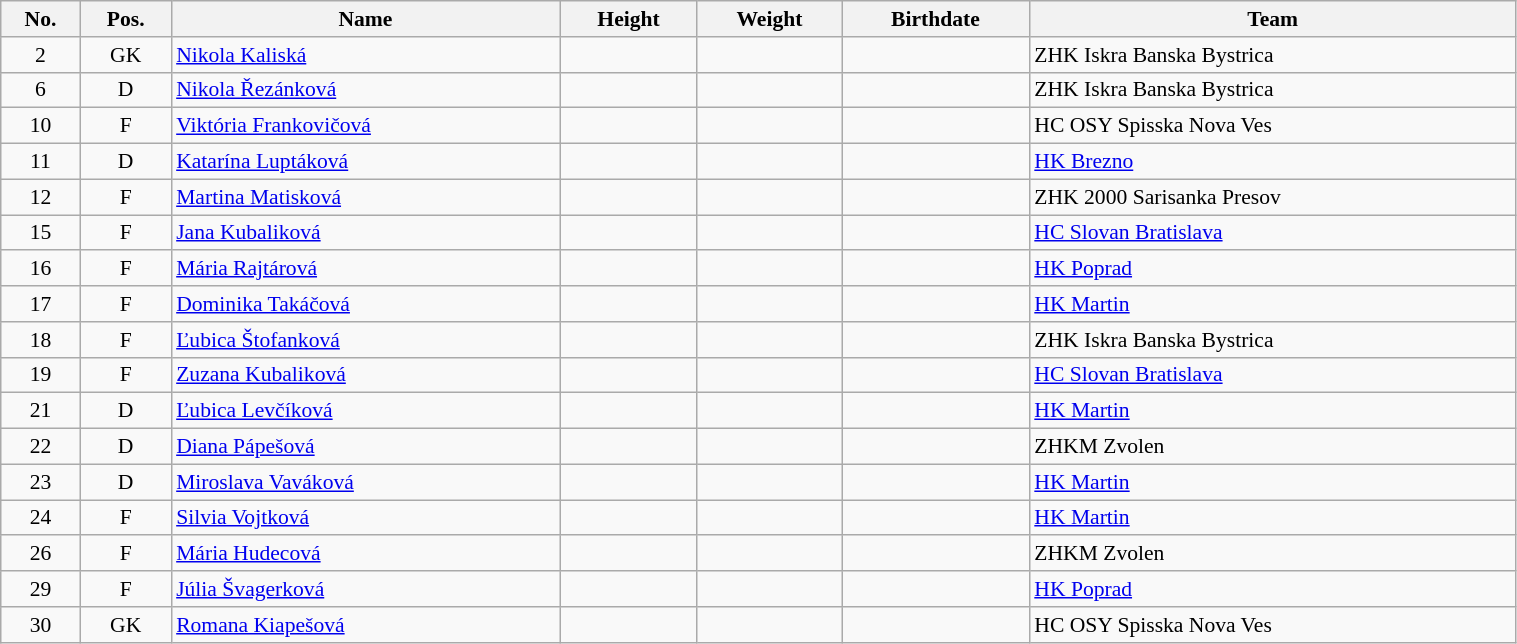<table width="80%" class="wikitable sortable" style="font-size: 90%; text-align: center;">
<tr>
<th>No.</th>
<th>Pos.</th>
<th>Name</th>
<th>Height</th>
<th>Weight</th>
<th>Birthdate</th>
<th>Team</th>
</tr>
<tr>
<td>2</td>
<td>GK</td>
<td align=left><a href='#'>Nikola Kaliská</a></td>
<td></td>
<td></td>
<td></td>
<td style="text-align:left;"> ZHK Iskra Banska Bystrica</td>
</tr>
<tr>
<td>6</td>
<td>D</td>
<td align=left><a href='#'>Nikola Řezánková</a></td>
<td></td>
<td></td>
<td></td>
<td style="text-align:left;"> ZHK Iskra Banska Bystrica</td>
</tr>
<tr>
<td>10</td>
<td>F</td>
<td align=left><a href='#'>Viktória Frankovičová</a></td>
<td></td>
<td></td>
<td></td>
<td style="text-align:left;"> HC OSY Spisska Nova Ves</td>
</tr>
<tr>
<td>11</td>
<td>D</td>
<td align=left><a href='#'>Katarína Luptáková</a></td>
<td></td>
<td></td>
<td></td>
<td style="text-align:left;"> <a href='#'>HK Brezno</a></td>
</tr>
<tr>
<td>12</td>
<td>F</td>
<td align=left><a href='#'>Martina Matisková</a></td>
<td></td>
<td></td>
<td></td>
<td style="text-align:left;"> ZHK 2000 Sarisanka Presov</td>
</tr>
<tr>
<td>15</td>
<td>F</td>
<td align=left><a href='#'>Jana Kubaliková</a></td>
<td></td>
<td></td>
<td></td>
<td style="text-align:left;"> <a href='#'>HC Slovan Bratislava</a></td>
</tr>
<tr>
<td>16</td>
<td>F</td>
<td align=left><a href='#'>Mária Rajtárová</a></td>
<td></td>
<td></td>
<td></td>
<td style="text-align:left;"> <a href='#'>HK Poprad</a></td>
</tr>
<tr>
<td>17</td>
<td>F</td>
<td align=left><a href='#'>Dominika Takáčová</a></td>
<td></td>
<td></td>
<td></td>
<td style="text-align:left;"> <a href='#'>HK Martin</a></td>
</tr>
<tr>
<td>18</td>
<td>F</td>
<td align=left><a href='#'>Ľubica Štofanková</a></td>
<td></td>
<td></td>
<td></td>
<td style="text-align:left;"> ZHK Iskra Banska Bystrica</td>
</tr>
<tr>
<td>19</td>
<td>F</td>
<td align=left><a href='#'>Zuzana Kubaliková</a></td>
<td></td>
<td></td>
<td></td>
<td style="text-align:left;"> <a href='#'>HC Slovan Bratislava</a></td>
</tr>
<tr>
<td>21</td>
<td>D</td>
<td align=left><a href='#'>Ľubica Levčíková</a></td>
<td></td>
<td></td>
<td></td>
<td style="text-align:left;"> <a href='#'>HK Martin</a></td>
</tr>
<tr>
<td>22</td>
<td>D</td>
<td align=left><a href='#'>Diana Pápešová</a></td>
<td></td>
<td></td>
<td></td>
<td style="text-align:left;"> ZHKM Zvolen</td>
</tr>
<tr>
<td>23</td>
<td>D</td>
<td align=left><a href='#'>Miroslava Vaváková</a></td>
<td></td>
<td></td>
<td></td>
<td style="text-align:left;"> <a href='#'>HK Martin</a></td>
</tr>
<tr>
<td>24</td>
<td>F</td>
<td align=left><a href='#'>Silvia Vojtková</a></td>
<td></td>
<td></td>
<td></td>
<td style="text-align:left;"> <a href='#'>HK Martin</a></td>
</tr>
<tr>
<td>26</td>
<td>F</td>
<td align=left><a href='#'>Mária Hudecová</a></td>
<td></td>
<td></td>
<td></td>
<td style="text-align:left;"> ZHKM Zvolen</td>
</tr>
<tr>
<td>29</td>
<td>F</td>
<td align=left><a href='#'>Júlia Švagerková</a></td>
<td></td>
<td></td>
<td></td>
<td style="text-align:left;"> <a href='#'>HK Poprad</a></td>
</tr>
<tr>
<td>30</td>
<td>GK</td>
<td align=left><a href='#'>Romana Kiapešová</a></td>
<td></td>
<td></td>
<td></td>
<td style="text-align:left;"> HC OSY Spisska Nova Ves</td>
</tr>
</table>
